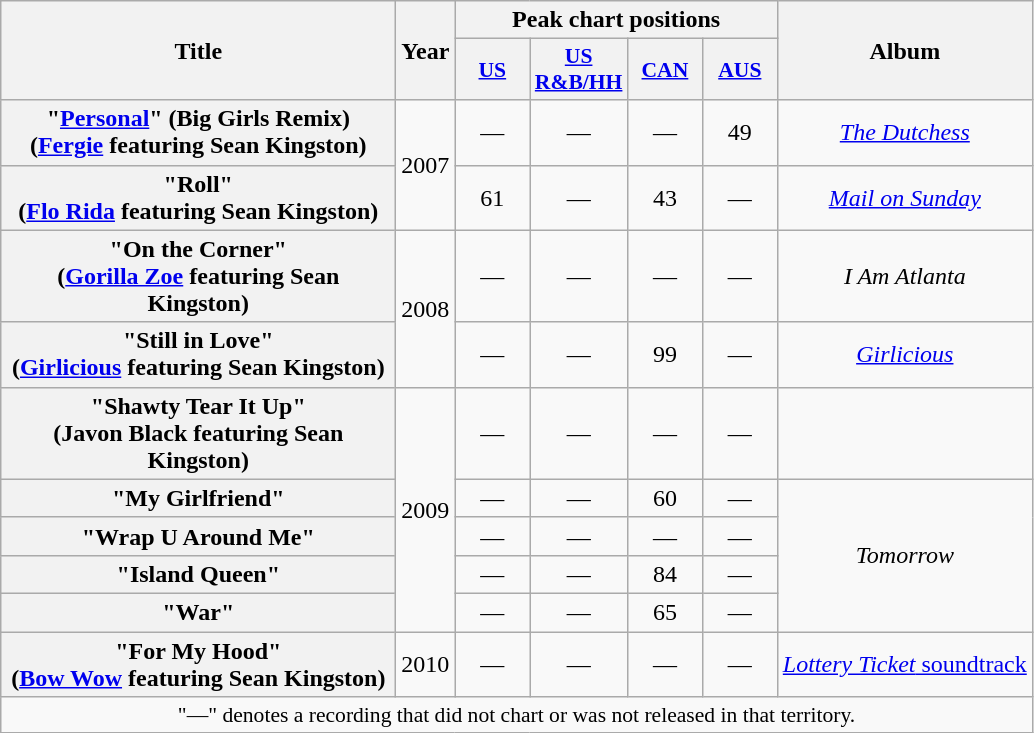<table class="wikitable plainrowheaders" style="text-align:center;" border="1">
<tr>
<th scope="col" rowspan="2" style="width:16em;">Title</th>
<th scope="col" rowspan="2">Year</th>
<th scope="col" colspan="4">Peak chart positions</th>
<th scope="col" rowspan="2">Album</th>
</tr>
<tr>
<th scope="col" style="width:3em;font-size:90%;"><a href='#'>US</a><br></th>
<th scope="col" style="width:3em;font-size:90%;"><a href='#'>US<br>R&B/HH</a><br></th>
<th scope="col" style="width:3em;font-size:90%;"><a href='#'>CAN</a><br></th>
<th scope="col" style="width:3em;font-size:90%;"><a href='#'>AUS</a><br></th>
</tr>
<tr>
<th scope="row">"<a href='#'>Personal</a>" (Big Girls Remix)<br><span>(<a href='#'>Fergie</a> featuring Sean Kingston)</span></th>
<td rowspan="2">2007</td>
<td>—</td>
<td>—</td>
<td>—</td>
<td>49</td>
<td><em><a href='#'>The Dutchess</a></em></td>
</tr>
<tr>
<th scope="row">"Roll"<br><span>(<a href='#'>Flo Rida</a> featuring Sean Kingston)</span></th>
<td>61</td>
<td>—</td>
<td>43</td>
<td>—</td>
<td><em><a href='#'>Mail on Sunday</a></em></td>
</tr>
<tr>
<th scope="row">"On the Corner"<br><span>(<a href='#'>Gorilla Zoe</a> featuring Sean Kingston)</span></th>
<td rowspan="2">2008</td>
<td>—</td>
<td>—</td>
<td>—</td>
<td>—</td>
<td><em>I Am Atlanta</em></td>
</tr>
<tr>
<th scope="row">"Still in Love"<br><span>(<a href='#'>Girlicious</a> featuring Sean Kingston)</span></th>
<td>—</td>
<td>—</td>
<td>99</td>
<td>—</td>
<td><em><a href='#'>Girlicious</a></em></td>
</tr>
<tr>
<th scope="row">"Shawty Tear It Up"<br><span>(Javon Black featuring Sean Kingston)</span></th>
<td rowspan="5">2009</td>
<td>—</td>
<td>—</td>
<td>—</td>
<td>—</td>
<td></td>
</tr>
<tr>
<th scope="row">"My Girlfriend"</th>
<td>—</td>
<td>—</td>
<td>60</td>
<td>—</td>
<td rowspan="4"><em>Tomorrow</em></td>
</tr>
<tr>
<th scope="row">"Wrap U Around Me"</th>
<td>—</td>
<td>—</td>
<td>—</td>
<td>—</td>
</tr>
<tr>
<th scope="row">"Island Queen"</th>
<td>—</td>
<td>—</td>
<td>84</td>
<td>—</td>
</tr>
<tr>
<th scope="row">"War"</th>
<td>—</td>
<td>—</td>
<td>65</td>
<td>—</td>
</tr>
<tr>
<th scope="row">"For My Hood"<br><span>(<a href='#'>Bow Wow</a> featuring Sean Kingston)</span></th>
<td>2010</td>
<td>—</td>
<td>—</td>
<td>—</td>
<td>—</td>
<td><a href='#'><em>Lottery Ticket</em> soundtrack</a></td>
</tr>
<tr>
<td colspan="7" style="font-size:90%">"—" denotes a recording that did not chart or was not released in that territory.</td>
</tr>
</table>
